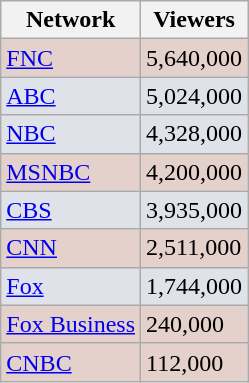<table class="wikitable">
<tr>
<th>Network</th>
<th>Viewers</th>
</tr>
<tr style="background:#e5d1cb;">
<td><a href='#'>FNC</a></td>
<td>5,640,000</td>
</tr>
<tr style="background:#dfe2e9;">
<td><a href='#'>ABC</a></td>
<td>5,024,000</td>
</tr>
<tr style="background:#dfe2e9;">
<td><a href='#'>NBC</a></td>
<td>4,328,000</td>
</tr>
<tr style="background:#e5d1cb;">
<td><a href='#'>MSNBC</a></td>
<td>4,200,000</td>
</tr>
<tr style="background:#dfe2e9;">
<td><a href='#'>CBS</a></td>
<td>3,935,000</td>
</tr>
<tr style="background:#e5d1cb;">
<td><a href='#'>CNN</a></td>
<td>2,511,000</td>
</tr>
<tr style="background:#dfe2e9;">
<td><a href='#'>Fox</a></td>
<td>1,744,000</td>
</tr>
<tr style="background:#e5d1cb;">
<td><a href='#'>Fox Business</a></td>
<td>240,000</td>
</tr>
<tr style="background:#e5d1cb;">
<td><a href='#'>CNBC</a></td>
<td>112,000</td>
</tr>
</table>
